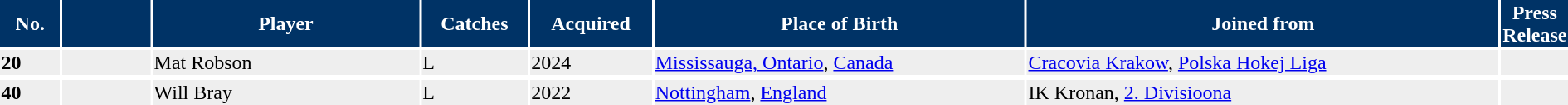<table>
<tr bgcolor="#003366" style="color: white">
<th width=4%>No.</th>
<th width=6%></th>
<th width=18%>Player</th>
<th width=7%>Catches</th>
<th width=8%>Acquired</th>
<th width=25%>Place of Birth</th>
<th width=32%>Joined from</th>
<th width=10%>Press Release</th>
</tr>
<tr style="background:#eee;">
<td><strong>20</strong></td>
<td></td>
<td align="left">Mat Robson</td>
<td>L</td>
<td>2024</td>
<td align="left"><a href='#'>Mississauga, Ontario</a>, <a href='#'>Canada</a></td>
<td align="left"><a href='#'>Cracovia Krakow</a>, <a href='#'>Polska Hokej Liga</a></td>
<td></td>
</tr>
<tr>
</tr>
<tr style="background:#eee;">
<td><strong>40</strong></td>
<td></td>
<td align="left">Will Bray</td>
<td>L</td>
<td>2022</td>
<td align="left"><a href='#'>Nottingham</a>, <a href='#'>England</a></td>
<td align="left">IK Kronan, <a href='#'>2. Divisioona</a></td>
<td></td>
</tr>
<tr>
</tr>
</table>
